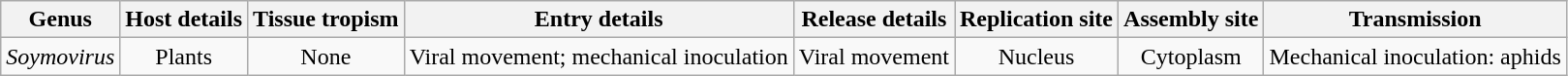<table class="wikitable sortable" style="text-align:center">
<tr>
<th>Genus</th>
<th>Host details</th>
<th>Tissue tropism</th>
<th>Entry details</th>
<th>Release details</th>
<th>Replication site</th>
<th>Assembly site</th>
<th>Transmission</th>
</tr>
<tr>
<td><em>Soymovirus</em></td>
<td>Plants</td>
<td>None</td>
<td>Viral movement; mechanical inoculation</td>
<td>Viral movement</td>
<td>Nucleus</td>
<td>Cytoplasm</td>
<td>Mechanical inoculation: aphids</td>
</tr>
</table>
